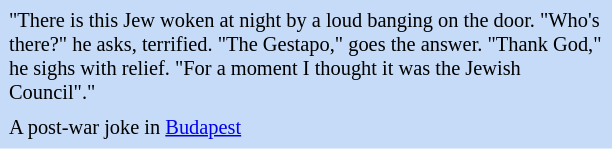<table class="toccolours" style="float: left; margin-left: 0em; margin-right: 1em; font-size: 85%; background:#c6dbf7; color:black; width:30em; max-width: 40%;" cellspacing="5">
<tr>
<td style="text-align: left;">"There is this Jew woken at night by a loud banging on the door. "Who's there?" he asks, terrified. "The Gestapo," goes the answer. "Thank God," he sighs with relief. "For a moment I thought it was the Jewish Council"."</td>
</tr>
<tr>
<td style="text-align: left;">A post-war joke in <a href='#'>Budapest</a></td>
</tr>
</table>
